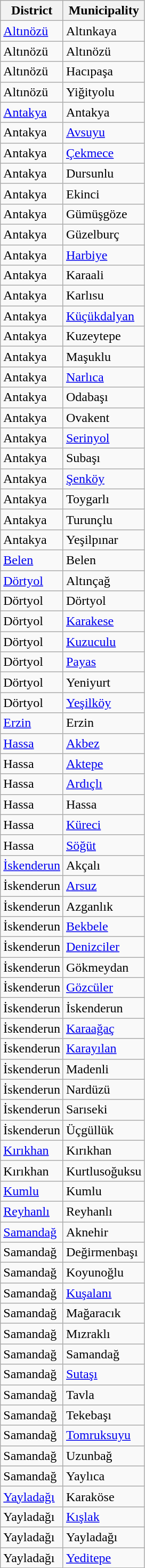<table class="sortable wikitable">
<tr>
<th>District</th>
<th>Municipality</th>
</tr>
<tr>
<td><a href='#'>Altınözü</a></td>
<td>Altınkaya</td>
</tr>
<tr>
<td>Altınözü</td>
<td>Altınözü</td>
</tr>
<tr>
<td>Altınözü</td>
<td>Hacıpaşa</td>
</tr>
<tr>
<td>Altınözü</td>
<td>Yiğityolu</td>
</tr>
<tr>
<td><a href='#'>Antakya</a></td>
<td>Antakya</td>
</tr>
<tr>
<td>Antakya</td>
<td><a href='#'>Avsuyu</a></td>
</tr>
<tr>
<td>Antakya</td>
<td><a href='#'>Çekmece</a></td>
</tr>
<tr>
<td>Antakya</td>
<td>Dursunlu</td>
</tr>
<tr>
<td>Antakya</td>
<td>Ekinci</td>
</tr>
<tr>
<td>Antakya</td>
<td>Gümüşgöze</td>
</tr>
<tr>
<td>Antakya</td>
<td>Güzelburç</td>
</tr>
<tr>
<td>Antakya</td>
<td><a href='#'>Harbiye</a></td>
</tr>
<tr>
<td>Antakya</td>
<td>Karaali</td>
</tr>
<tr>
<td>Antakya</td>
<td>Karlısu</td>
</tr>
<tr>
<td>Antakya</td>
<td><a href='#'>Küçükdalyan</a></td>
</tr>
<tr>
<td>Antakya</td>
<td>Kuzeytepe</td>
</tr>
<tr>
<td>Antakya</td>
<td>Maşuklu</td>
</tr>
<tr>
<td>Antakya</td>
<td><a href='#'>Narlıca</a></td>
</tr>
<tr>
<td>Antakya</td>
<td>Odabaşı</td>
</tr>
<tr>
<td>Antakya</td>
<td>Ovakent</td>
</tr>
<tr>
<td>Antakya</td>
<td><a href='#'>Serinyol</a></td>
</tr>
<tr>
<td>Antakya</td>
<td>Subaşı</td>
</tr>
<tr>
<td>Antakya</td>
<td><a href='#'>Şenköy</a></td>
</tr>
<tr>
<td>Antakya</td>
<td>Toygarlı</td>
</tr>
<tr>
<td>Antakya</td>
<td>Turunçlu</td>
</tr>
<tr>
<td>Antakya</td>
<td>Yeşilpınar</td>
</tr>
<tr>
<td><a href='#'>Belen</a></td>
<td>Belen</td>
</tr>
<tr>
<td><a href='#'>Dörtyol</a></td>
<td>Altınçağ</td>
</tr>
<tr>
<td>Dörtyol</td>
<td>Dörtyol</td>
</tr>
<tr>
<td>Dörtyol</td>
<td><a href='#'>Karakese</a></td>
</tr>
<tr>
<td>Dörtyol</td>
<td><a href='#'>Kuzuculu</a></td>
</tr>
<tr>
<td>Dörtyol</td>
<td><a href='#'>Payas</a></td>
</tr>
<tr>
<td>Dörtyol</td>
<td>Yeniyurt</td>
</tr>
<tr>
<td>Dörtyol</td>
<td><a href='#'>Yeşilköy</a></td>
</tr>
<tr>
<td><a href='#'>Erzin</a></td>
<td>Erzin</td>
</tr>
<tr>
<td><a href='#'>Hassa</a></td>
<td><a href='#'>Akbez</a></td>
</tr>
<tr>
<td>Hassa</td>
<td><a href='#'>Aktepe</a></td>
</tr>
<tr>
<td>Hassa</td>
<td><a href='#'>Ardıçlı</a></td>
</tr>
<tr>
<td>Hassa</td>
<td>Hassa</td>
</tr>
<tr>
<td>Hassa</td>
<td><a href='#'>Küreci</a></td>
</tr>
<tr>
<td>Hassa</td>
<td><a href='#'>Söğüt</a></td>
</tr>
<tr>
<td><a href='#'>İskenderun</a></td>
<td>Akçalı</td>
</tr>
<tr>
<td>İskenderun</td>
<td><a href='#'>Arsuz</a></td>
</tr>
<tr>
<td>İskenderun</td>
<td>Azganlık</td>
</tr>
<tr>
<td>İskenderun</td>
<td><a href='#'>Bekbele</a></td>
</tr>
<tr>
<td>İskenderun</td>
<td><a href='#'>Denizciler</a></td>
</tr>
<tr>
<td>İskenderun</td>
<td>Gökmeydan</td>
</tr>
<tr>
<td>İskenderun</td>
<td><a href='#'>Gözcüler</a></td>
</tr>
<tr>
<td>İskenderun</td>
<td>İskenderun</td>
</tr>
<tr>
<td>İskenderun</td>
<td><a href='#'>Karaağaç</a></td>
</tr>
<tr>
<td>İskenderun</td>
<td><a href='#'>Karayılan</a></td>
</tr>
<tr>
<td>İskenderun</td>
<td>Madenli</td>
</tr>
<tr>
<td>İskenderun</td>
<td>Nardüzü</td>
</tr>
<tr>
<td>İskenderun</td>
<td>Sarıseki</td>
</tr>
<tr>
<td>İskenderun</td>
<td>Üçgüllük</td>
</tr>
<tr>
<td><a href='#'>Kırıkhan</a></td>
<td>Kırıkhan</td>
</tr>
<tr>
<td>Kırıkhan</td>
<td>Kurtlusoğuksu</td>
</tr>
<tr>
<td><a href='#'>Kumlu</a></td>
<td>Kumlu</td>
</tr>
<tr>
<td><a href='#'>Reyhanlı</a></td>
<td>Reyhanlı</td>
</tr>
<tr>
<td><a href='#'>Samandağ</a></td>
<td>Aknehir</td>
</tr>
<tr>
<td>Samandağ</td>
<td>Değirmenbaşı</td>
</tr>
<tr>
<td>Samandağ</td>
<td>Koyunoğlu</td>
</tr>
<tr>
<td>Samandağ</td>
<td><a href='#'>Kuşalanı</a></td>
</tr>
<tr>
<td>Samandağ</td>
<td>Mağaracık</td>
</tr>
<tr>
<td>Samandağ</td>
<td>Mızraklı</td>
</tr>
<tr>
<td>Samandağ</td>
<td>Samandağ</td>
</tr>
<tr>
<td>Samandağ</td>
<td><a href='#'>Sutaşı</a></td>
</tr>
<tr>
<td>Samandağ</td>
<td>Tavla</td>
</tr>
<tr>
<td>Samandağ</td>
<td>Tekebaşı</td>
</tr>
<tr>
<td>Samandağ</td>
<td><a href='#'>Tomruksuyu</a></td>
</tr>
<tr>
<td>Samandağ</td>
<td>Uzunbağ</td>
</tr>
<tr>
<td>Samandağ</td>
<td>Yaylıca</td>
</tr>
<tr>
<td><a href='#'>Yayladağı</a></td>
<td>Karaköse</td>
</tr>
<tr>
<td>Yayladağı</td>
<td><a href='#'>Kışlak</a></td>
</tr>
<tr>
<td>Yayladağı</td>
<td>Yayladağı</td>
</tr>
<tr>
<td>Yayladağı</td>
<td><a href='#'>Yeditepe</a></td>
</tr>
</table>
